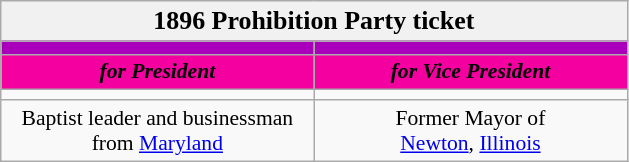<table class="wikitable" style="font-size:90%; text-align:center;">
<tr>
<td style="background:#f1f1f1;" colspan="2"><big><strong>1896 Prohibition Party ticket</strong></big></td>
</tr>
<tr>
<th style="width:3em; font-size:135%; background:#AA00BB; width:200px;"><a href='#'></a></th>
<th style="width:3em; font-size:135%; background:#AA00BB; width:200px;"><a href='#'></a></th>
</tr>
<tr style="color:#000; font-size:100%; background:#F400A1;">
<td style="width:3em; width:200px;"><strong><em>for President</em></strong></td>
<td style="width:3em; width:200px;"><strong><em>for Vice President</em></strong></td>
</tr>
<tr>
<td></td>
<td></td>
</tr>
<tr>
<td>Baptist leader and businessman<br>from <a href='#'>Maryland</a></td>
<td>Former Mayor of<br><a href='#'>Newton</a>, <a href='#'>Illinois</a></td>
</tr>
</table>
